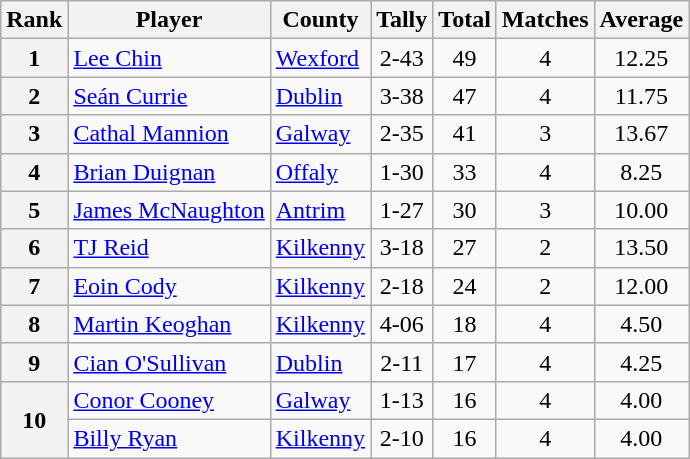<table class="sortable wikitable">
<tr>
<th>Rank</th>
<th>Player</th>
<th>County</th>
<th>Tally</th>
<th>Total</th>
<th>Matches</th>
<th>Average</th>
</tr>
<tr>
<th rowspan="1" align="center">1</th>
<td><a href='#'>Lee Chin</a></td>
<td> <a href='#'>Wexford</a></td>
<td align="center">2-43</td>
<td align="center">49</td>
<td align="center">4</td>
<td align="center">12.25</td>
</tr>
<tr>
<th align="center">2</th>
<td><a href='#'>Seán Currie</a></td>
<td> <a href='#'>Dublin</a></td>
<td align="center">3-38</td>
<td align="center">47</td>
<td align="center">4</td>
<td align="center">11.75</td>
</tr>
<tr>
<th>3</th>
<td><a href='#'>Cathal Mannion</a></td>
<td> <a href='#'>Galway</a></td>
<td align="center">2-35</td>
<td align="center">41</td>
<td align="center">3</td>
<td align="center">13.67</td>
</tr>
<tr>
<th align="center">4</th>
<td><a href='#'>Brian Duignan</a></td>
<td> <a href='#'>Offaly</a></td>
<td align="center">1-30</td>
<td align="center">33</td>
<td align="center">4</td>
<td align="center">8.25</td>
</tr>
<tr>
<th>5</th>
<td><a href='#'>James McNaughton</a></td>
<td> <a href='#'>Antrim</a></td>
<td align="center">1-27</td>
<td align="center">30</td>
<td align="center">3</td>
<td align="center">10.00</td>
</tr>
<tr>
<th>6</th>
<td><a href='#'>TJ Reid</a></td>
<td> <a href='#'>Kilkenny</a></td>
<td align="center">3-18</td>
<td align="center">27</td>
<td align="center">2</td>
<td align="center">13.50</td>
</tr>
<tr>
<th align="center">7</th>
<td><a href='#'>Eoin Cody</a></td>
<td> <a href='#'>Kilkenny</a></td>
<td align="center">2-18</td>
<td align="center">24</td>
<td align="center">2</td>
<td align="center">12.00</td>
</tr>
<tr>
<th>8</th>
<td><a href='#'>Martin Keoghan</a></td>
<td> <a href='#'>Kilkenny</a></td>
<td align="center">4-06</td>
<td align="center">18</td>
<td align="center">4</td>
<td align="center">4.50</td>
</tr>
<tr>
<th>9</th>
<td><a href='#'>Cian O'Sullivan</a></td>
<td> <a href='#'>Dublin</a></td>
<td align="center">2-11</td>
<td align="center">17</td>
<td align="center">4</td>
<td align="center">4.25</td>
</tr>
<tr>
<th rowspan="2" align="center">10</th>
<td><a href='#'>Conor Cooney</a></td>
<td> <a href='#'>Galway</a></td>
<td align="center">1-13</td>
<td align="center">16</td>
<td align="center">4</td>
<td align="center">4.00</td>
</tr>
<tr>
<td><a href='#'>Billy Ryan</a></td>
<td> <a href='#'>Kilkenny</a></td>
<td align="center">2-10</td>
<td align="center">16</td>
<td align="center">4</td>
<td align="center">4.00</td>
</tr>
</table>
